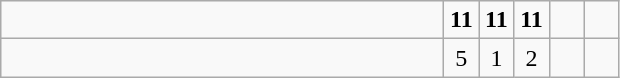<table class="wikitable">
<tr>
<td style="width:18em"><strong></strong></td>
<td align=center style="width:1em"><strong>11</strong></td>
<td align=center style="width:1em"><strong>11</strong></td>
<td align=center style="width:1em"><strong>11</strong></td>
<td align=center style="width:1em"></td>
<td align=center style="width:1em"></td>
</tr>
<tr>
<td style="width:18em"></td>
<td align=center style="width:1em">5</td>
<td align=center style="width:1em">1</td>
<td align=center style="width:1em">2</td>
<td align=center style="width:1em"></td>
<td align=center style="width:1em"></td>
</tr>
</table>
